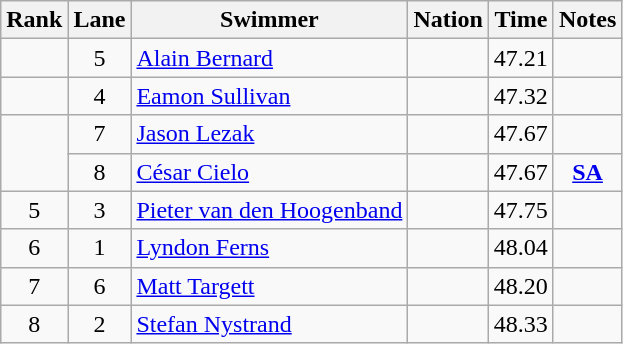<table class="wikitable sortable" style="text-align:center">
<tr>
<th>Rank</th>
<th>Lane</th>
<th>Swimmer</th>
<th>Nation</th>
<th>Time</th>
<th>Notes</th>
</tr>
<tr>
<td></td>
<td>5</td>
<td align=left><a href='#'>Alain Bernard</a></td>
<td align=left></td>
<td>47.21</td>
<td></td>
</tr>
<tr>
<td></td>
<td>4</td>
<td align=left><a href='#'>Eamon Sullivan</a></td>
<td align=left></td>
<td>47.32</td>
<td></td>
</tr>
<tr>
<td rowspan=2></td>
<td>7</td>
<td align=left><a href='#'>Jason Lezak</a></td>
<td align=left></td>
<td>47.67</td>
<td></td>
</tr>
<tr>
<td>8</td>
<td align=left><a href='#'>César Cielo</a></td>
<td align=left></td>
<td>47.67</td>
<td><strong><a href='#'>SA</a></strong></td>
</tr>
<tr>
<td>5</td>
<td>3</td>
<td align=left><a href='#'>Pieter van den Hoogenband</a></td>
<td align=left></td>
<td>47.75</td>
<td></td>
</tr>
<tr>
<td>6</td>
<td>1</td>
<td align=left><a href='#'>Lyndon Ferns</a></td>
<td align=left></td>
<td>48.04</td>
<td></td>
</tr>
<tr>
<td>7</td>
<td>6</td>
<td align=left><a href='#'>Matt Targett</a></td>
<td align=left></td>
<td>48.20</td>
<td></td>
</tr>
<tr>
<td>8</td>
<td>2</td>
<td align=left><a href='#'>Stefan Nystrand</a></td>
<td align=left></td>
<td>48.33</td>
<td></td>
</tr>
</table>
